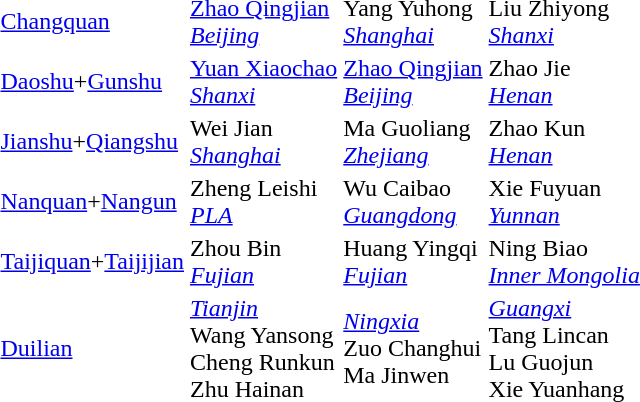<table>
<tr>
<td><a href='#'>Changquan</a></td>
<td><a href='#'>Zhao Qingjian</a><br><em><a href='#'>Beijing</a></em></td>
<td>Yang Yuhong<br><em><a href='#'>Shanghai</a></em></td>
<td>Liu Zhiyong<br><em><a href='#'>Shanxi</a></em></td>
</tr>
<tr>
<td><a href='#'>Daoshu</a>+<a href='#'>Gunshu</a></td>
<td><a href='#'>Yuan Xiaochao</a><br><em><a href='#'>Shanxi</a></em></td>
<td><a href='#'>Zhao Qingjian</a><br><em><a href='#'>Beijing</a></em></td>
<td>Zhao Jie<br><em><a href='#'>Henan</a></em></td>
</tr>
<tr>
<td><a href='#'>Jianshu</a>+<a href='#'>Qiangshu</a></td>
<td>Wei Jian<br><em><a href='#'>Shanghai</a></em></td>
<td>Ma Guoliang<br><em><a href='#'>Zhejiang</a></em></td>
<td>Zhao Kun<br><em><a href='#'>Henan</a></em></td>
</tr>
<tr>
<td><a href='#'>Nanquan</a>+<a href='#'>Nangun</a></td>
<td>Zheng Leishi<br><em><a href='#'>PLA</a></em></td>
<td>Wu Caibao<br><em><a href='#'>Guangdong</a></em></td>
<td>Xie Fuyuan<br><em><a href='#'>Yunnan</a></em></td>
</tr>
<tr>
<td><a href='#'>Taijiquan</a>+<a href='#'>Taijijian</a></td>
<td>Zhou Bin<br><em><a href='#'>Fujian</a></em></td>
<td>Huang Yingqi<br><em><a href='#'>Fujian</a></em></td>
<td>Ning Biao<br><em><a href='#'>Inner Mongolia</a></em></td>
</tr>
<tr>
<td><a href='#'>Duilian</a></td>
<td><em><a href='#'>Tianjin</a></em><br>Wang Yansong<br> Cheng Runkun<br> Zhu Hainan</td>
<td><em><a href='#'>Ningxia</a></em><br>Zuo Changhui<br> Ma Jinwen</td>
<td><em><a href='#'>Guangxi</a></em><br>Tang Lincan<br> Lu Guojun<br> Xie Yuanhang</td>
</tr>
</table>
